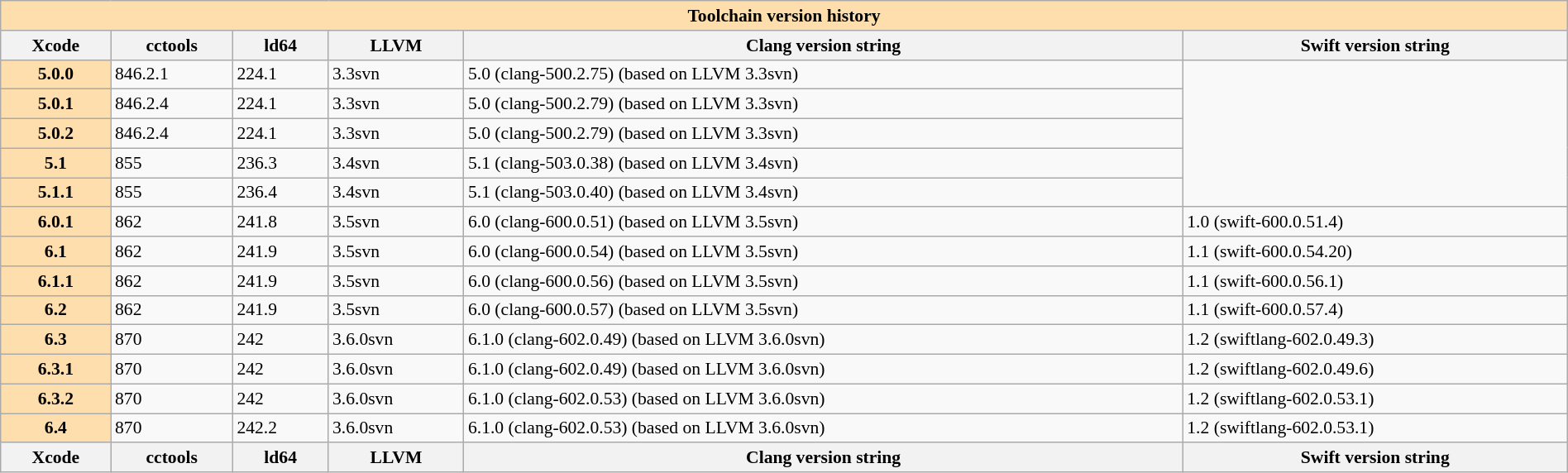<table class="wikitable collapsible collapsed" style="width:100%; font-size:90%;">
<tr>
<th style="background: #ffdead; text-align:center;" colspan="9">Toolchain version history</th>
</tr>
<tr>
<th>Xcode</th>
<th>cctools</th>
<th>ld64</th>
<th>LLVM</th>
<th>Clang version string</th>
<th>Swift version string</th>
</tr>
<tr>
<th style="background:#ffdead;"><strong>5.0.0</strong></th>
<td>846.2.1</td>
<td>224.1</td>
<td>3.3svn</td>
<td>5.0 (clang-500.2.75) (based on LLVM 3.3svn)</td>
</tr>
<tr>
<th style="background:#ffdead;"><strong>5.0.1</strong></th>
<td>846.2.4</td>
<td>224.1</td>
<td>3.3svn</td>
<td>5.0 (clang-500.2.79) (based on LLVM 3.3svn)</td>
</tr>
<tr>
<th style="background:#ffdead;"><strong>5.0.2</strong></th>
<td>846.2.4</td>
<td>224.1</td>
<td>3.3svn</td>
<td>5.0 (clang-500.2.79) (based on LLVM 3.3svn)</td>
</tr>
<tr>
<th style="background:#ffdead;"><strong>5.1</strong></th>
<td>855</td>
<td>236.3</td>
<td>3.4svn</td>
<td>5.1 (clang-503.0.38) (based on LLVM 3.4svn)</td>
</tr>
<tr>
<th style="background:#ffdead;"><strong>5.1.1</strong></th>
<td>855</td>
<td>236.4</td>
<td>3.4svn</td>
<td>5.1 (clang-503.0.40) (based on LLVM 3.4svn)</td>
</tr>
<tr>
<th style="background:#ffdead;"><strong>6.0.1</strong></th>
<td>862</td>
<td>241.8</td>
<td>3.5svn</td>
<td>6.0 (clang-600.0.51) (based on LLVM 3.5svn)</td>
<td>1.0 (swift-600.0.51.4)</td>
</tr>
<tr>
<th style="background:#ffdead;"><strong>6.1</strong></th>
<td>862</td>
<td>241.9</td>
<td>3.5svn</td>
<td>6.0 (clang-600.0.54) (based on LLVM 3.5svn)</td>
<td>1.1 (swift-600.0.54.20)</td>
</tr>
<tr>
<th style="background:#ffdead;"><strong>6.1.1</strong></th>
<td>862</td>
<td>241.9</td>
<td>3.5svn</td>
<td>6.0 (clang-600.0.56) (based on LLVM 3.5svn)</td>
<td>1.1 (swift-600.0.56.1)</td>
</tr>
<tr>
<th style="background:#ffdead;"><strong>6.2</strong></th>
<td>862</td>
<td>241.9</td>
<td>3.5svn</td>
<td>6.0 (clang-600.0.57) (based on LLVM 3.5svn)</td>
<td>1.1 (swift-600.0.57.4)</td>
</tr>
<tr>
<th style="background:#ffdead;"><strong>6.3</strong></th>
<td>870</td>
<td>242</td>
<td>3.6.0svn</td>
<td>6.1.0 (clang-602.0.49) (based on LLVM 3.6.0svn)</td>
<td>1.2 (swiftlang-602.0.49.3)</td>
</tr>
<tr>
<th style="background:#ffdead;"><strong>6.3.1</strong></th>
<td>870</td>
<td>242</td>
<td>3.6.0svn</td>
<td>6.1.0 (clang-602.0.49) (based on LLVM 3.6.0svn)</td>
<td>1.2 (swiftlang-602.0.49.6)</td>
</tr>
<tr>
<th style="background:#ffdead;"><strong>6.3.2</strong></th>
<td>870</td>
<td>242</td>
<td>3.6.0svn</td>
<td>6.1.0 (clang-602.0.53) (based on LLVM 3.6.0svn)</td>
<td>1.2 (swiftlang-602.0.53.1)</td>
</tr>
<tr>
<th style="background:#ffdead;"><strong>6.4</strong></th>
<td>870</td>
<td>242.2</td>
<td>3.6.0svn</td>
<td>6.1.0 (clang-602.0.53) (based on LLVM 3.6.0svn)</td>
<td>1.2 (swiftlang-602.0.53.1)</td>
</tr>
<tr>
<th>Xcode</th>
<th>cctools</th>
<th>ld64</th>
<th>LLVM</th>
<th>Clang version string</th>
<th>Swift version string</th>
</tr>
</table>
